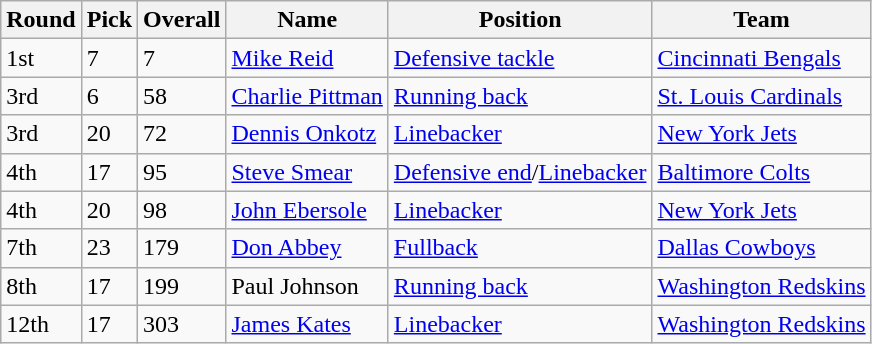<table class="wikitable">
<tr>
<th>Round</th>
<th>Pick</th>
<th>Overall</th>
<th>Name</th>
<th>Position</th>
<th>Team</th>
</tr>
<tr>
<td>1st</td>
<td>7</td>
<td>7</td>
<td><a href='#'>Mike Reid</a></td>
<td><a href='#'>Defensive tackle</a></td>
<td><a href='#'>Cincinnati Bengals</a></td>
</tr>
<tr>
<td>3rd</td>
<td>6</td>
<td>58</td>
<td><a href='#'>Charlie Pittman</a></td>
<td><a href='#'>Running back</a></td>
<td><a href='#'>St. Louis Cardinals</a></td>
</tr>
<tr>
<td>3rd</td>
<td>20</td>
<td>72</td>
<td><a href='#'>Dennis Onkotz</a></td>
<td><a href='#'>Linebacker</a></td>
<td><a href='#'>New York Jets</a></td>
</tr>
<tr>
<td>4th</td>
<td>17</td>
<td>95</td>
<td><a href='#'>Steve Smear</a></td>
<td><a href='#'>Defensive end</a>/<a href='#'>Linebacker</a></td>
<td><a href='#'>Baltimore Colts</a></td>
</tr>
<tr>
<td>4th</td>
<td>20</td>
<td>98</td>
<td><a href='#'>John Ebersole</a></td>
<td><a href='#'>Linebacker</a></td>
<td><a href='#'>New York Jets</a></td>
</tr>
<tr>
<td>7th</td>
<td>23</td>
<td>179</td>
<td><a href='#'>Don Abbey</a></td>
<td><a href='#'>Fullback</a></td>
<td><a href='#'>Dallas Cowboys</a></td>
</tr>
<tr>
<td>8th</td>
<td>17</td>
<td>199</td>
<td>Paul Johnson</td>
<td><a href='#'>Running back</a></td>
<td><a href='#'>Washington Redskins</a></td>
</tr>
<tr>
<td>12th</td>
<td>17</td>
<td>303</td>
<td><a href='#'>James Kates</a></td>
<td><a href='#'>Linebacker</a></td>
<td><a href='#'>Washington Redskins</a></td>
</tr>
</table>
